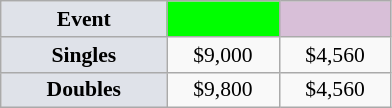<table class=wikitable style="font-size:90%;text-align:center">
<tr>
<td style="width:104px; background:#dfe2e9;"><strong>Event</strong></td>
<td style="width:68px; background:lime;"><strong></strong></td>
<td style="width:68px; background:thistle;"></td>
</tr>
<tr>
<td style="background:#dfe2e9;"><strong>Singles</strong></td>
<td>$9,000</td>
<td>$4,560</td>
</tr>
<tr>
<td style="background:#dfe2e9;"><strong>Doubles</strong></td>
<td>$9,800</td>
<td>$4,560</td>
</tr>
</table>
